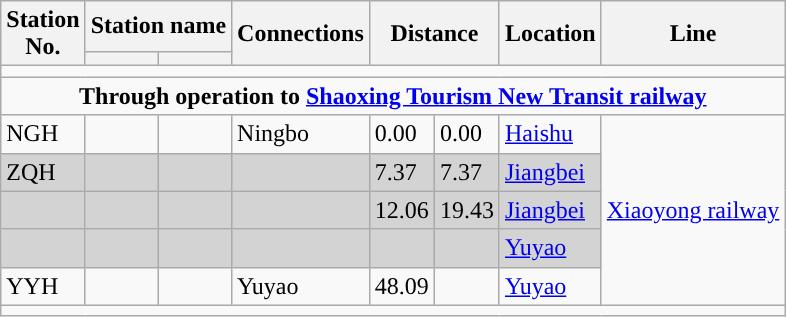<table class="wikitable">
<tr>
<th rowspan="2">Station<br>No.</th>
<th colspan="2">Station name</th>
<th rowspan="2">Connections</th>
<th colspan="2" rowspan="2">Distance<br></th>
<th rowspan="2">Location</th>
<th rowspan="2">Line</th>
</tr>
<tr>
<th></th>
<th></th>
</tr>
<tr style="background:#">
<td colspan = "8"></td>
</tr>
<tr>
<td colspan="8" align="center"><strong>Through operation to <a href='#'>Shaoxing Tourism New Transit railway</a></strong></td>
</tr>
<tr>
<td>NGH</td>
<td></td>
<td></td>
<td>    Ningbo</td>
<td>0.00</td>
<td>0.00</td>
<td><a href='#'>Haishu</a></td>
<td rowspan="5"><a href='#'>Xiaoyong railway</a></td>
</tr>
<tr bgcolor="lightgrey">
<td>ZQH</td>
<td><em></em></td>
<td></td>
<td> </td>
<td>7.37</td>
<td>7.37</td>
<td><a href='#'>Jiangbei</a></td>
</tr>
<tr bgcolor="lightgrey">
<td></td>
<td><em></em></td>
<td></td>
<td> </td>
<td>12.06</td>
<td>19.43</td>
<td><a href='#'>Jiangbei</a></td>
</tr>
<tr>
<td bgcolor="lightgrey"></td>
<td bgcolor="lightgrey"><em></em></td>
<td bgcolor="lightgrey"></td>
<td bgcolor="lightgrey"></td>
<td bgcolor="lightgrey"></td>
<td bgcolor="lightgrey"></td>
<td bgcolor="lightgrey"><a href='#'>Yuyao</a></td>
</tr>
<tr>
<td>YYH</td>
<td></td>
<td></td>
<td> Yuyao</td>
<td>48.09</td>
<td></td>
<td><a href='#'>Yuyao</a></td>
</tr>
<tr style="background:#">
<td colspan = "8"></td>
</tr>
</table>
